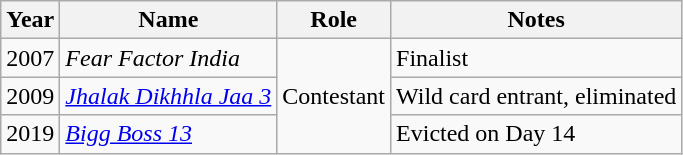<table class="wikitable">
<tr>
<th>Year</th>
<th>Name</th>
<th>Role</th>
<th>Notes</th>
</tr>
<tr>
<td>2007</td>
<td><em>Fear Factor India</em></td>
<td rowspan="3">Contestant</td>
<td>Finalist</td>
</tr>
<tr>
<td>2009</td>
<td><em><a href='#'>Jhalak Dikhhla Jaa 3</a></em></td>
<td>Wild card entrant, eliminated</td>
</tr>
<tr>
<td>2019</td>
<td><em><a href='#'>Bigg Boss 13</a></em></td>
<td>Evicted on Day 14</td>
</tr>
</table>
